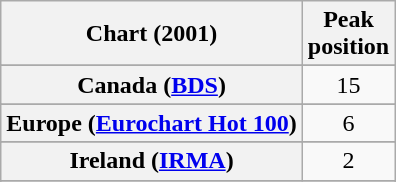<table class="wikitable sortable plainrowheaders" style="text-align:center">
<tr>
<th scope="col">Chart (2001)</th>
<th scope="col">Peak<br>position</th>
</tr>
<tr>
</tr>
<tr>
</tr>
<tr>
</tr>
<tr>
</tr>
<tr>
<th scope="row">Canada (<a href='#'>BDS</a>)</th>
<td align="center">15</td>
</tr>
<tr>
</tr>
<tr>
<th scope="row">Europe (<a href='#'>Eurochart Hot 100</a>)</th>
<td>6</td>
</tr>
<tr>
</tr>
<tr>
</tr>
<tr>
</tr>
<tr>
<th scope="row">Ireland (<a href='#'>IRMA</a>)</th>
<td>2</td>
</tr>
<tr>
</tr>
<tr>
</tr>
<tr>
</tr>
<tr>
</tr>
<tr>
</tr>
<tr>
</tr>
<tr>
</tr>
<tr>
</tr>
<tr>
</tr>
<tr>
</tr>
<tr>
</tr>
<tr>
</tr>
<tr>
</tr>
<tr>
</tr>
</table>
